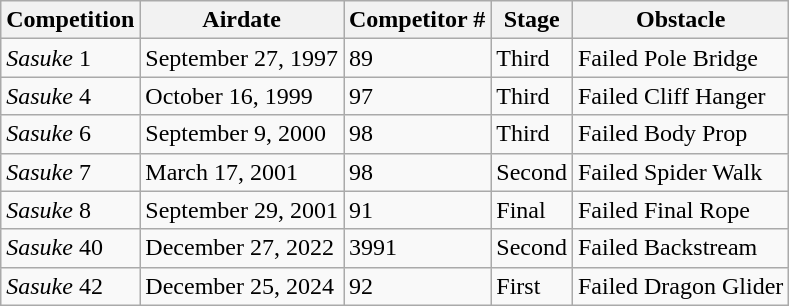<table class="wikitable">
<tr>
<th>Competition</th>
<th>Airdate</th>
<th>Competitor #</th>
<th>Stage</th>
<th>Obstacle</th>
</tr>
<tr>
<td><em>Sasuke</em> 1</td>
<td>September 27, 1997</td>
<td>89</td>
<td>Third</td>
<td>Failed Pole Bridge</td>
</tr>
<tr>
<td><em>Sasuke</em> 4</td>
<td>October 16, 1999</td>
<td>97</td>
<td>Third</td>
<td>Failed Cliff Hanger</td>
</tr>
<tr>
<td><em>Sasuke</em> 6</td>
<td>September 9, 2000</td>
<td>98</td>
<td>Third</td>
<td>Failed Body Prop</td>
</tr>
<tr>
<td><em>Sasuke</em> 7</td>
<td>March 17, 2001</td>
<td>98</td>
<td>Second</td>
<td>Failed Spider Walk</td>
</tr>
<tr>
<td><em>Sasuke</em> 8</td>
<td>September 29, 2001</td>
<td>91</td>
<td>Final</td>
<td>Failed Final Rope</td>
</tr>
<tr>
<td><em>Sasuke</em> 40</td>
<td>December 27, 2022</td>
<td>3991</td>
<td>Second</td>
<td>Failed Backstream</td>
</tr>
<tr>
<td><em>Sasuke</em> 42</td>
<td>December 25, 2024</td>
<td>92</td>
<td>First</td>
<td>Failed Dragon Glider</td>
</tr>
</table>
